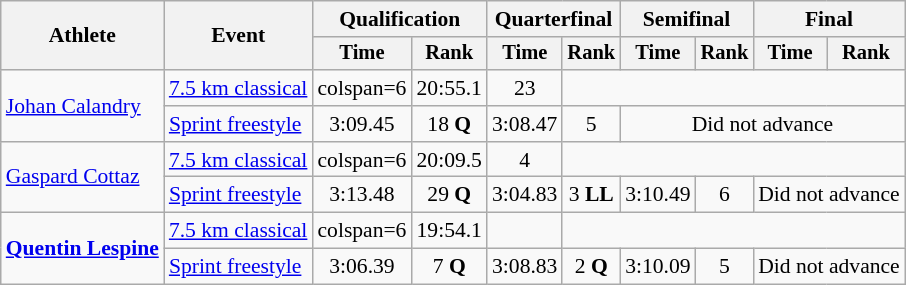<table class="wikitable" style="font-size:90%">
<tr>
<th rowspan="2">Athlete</th>
<th rowspan="2">Event</th>
<th colspan="2">Qualification</th>
<th colspan="2">Quarterfinal</th>
<th colspan="2">Semifinal</th>
<th colspan="2">Final</th>
</tr>
<tr style="font-size:95%">
<th>Time</th>
<th>Rank</th>
<th>Time</th>
<th>Rank</th>
<th>Time</th>
<th>Rank</th>
<th>Time</th>
<th>Rank</th>
</tr>
<tr align=center>
<td align=left rowspan=2><a href='#'>Johan Calandry</a></td>
<td align=left><a href='#'>7.5 km classical</a></td>
<td>colspan=6</td>
<td>20:55.1</td>
<td>23</td>
</tr>
<tr align=center>
<td align=left><a href='#'>Sprint freestyle</a></td>
<td>3:09.45</td>
<td>18 <strong>Q</strong></td>
<td>3:08.47</td>
<td>5</td>
<td colspan=4>Did not advance</td>
</tr>
<tr align=center>
<td align=left rowspan=2><a href='#'>Gaspard Cottaz</a></td>
<td align=left><a href='#'>7.5 km classical</a></td>
<td>colspan=6</td>
<td>20:09.5</td>
<td>4</td>
</tr>
<tr align=center>
<td align=left><a href='#'>Sprint freestyle</a></td>
<td>3:13.48</td>
<td>29 <strong>Q</strong></td>
<td>3:04.83</td>
<td>3 <strong>LL</strong></td>
<td>3:10.49</td>
<td>6</td>
<td colspan=2>Did not advance</td>
</tr>
<tr align=center>
<td align=left rowspan=2><strong><a href='#'>Quentin Lespine</a></strong></td>
<td align=left><a href='#'>7.5 km classical</a></td>
<td>colspan=6</td>
<td>19:54.1</td>
<td></td>
</tr>
<tr align=center>
<td align=left><a href='#'>Sprint freestyle</a></td>
<td>3:06.39</td>
<td>7 <strong>Q</strong></td>
<td>3:08.83</td>
<td>2 <strong>Q</strong></td>
<td>3:10.09</td>
<td>5</td>
<td colspan=2>Did not advance</td>
</tr>
</table>
